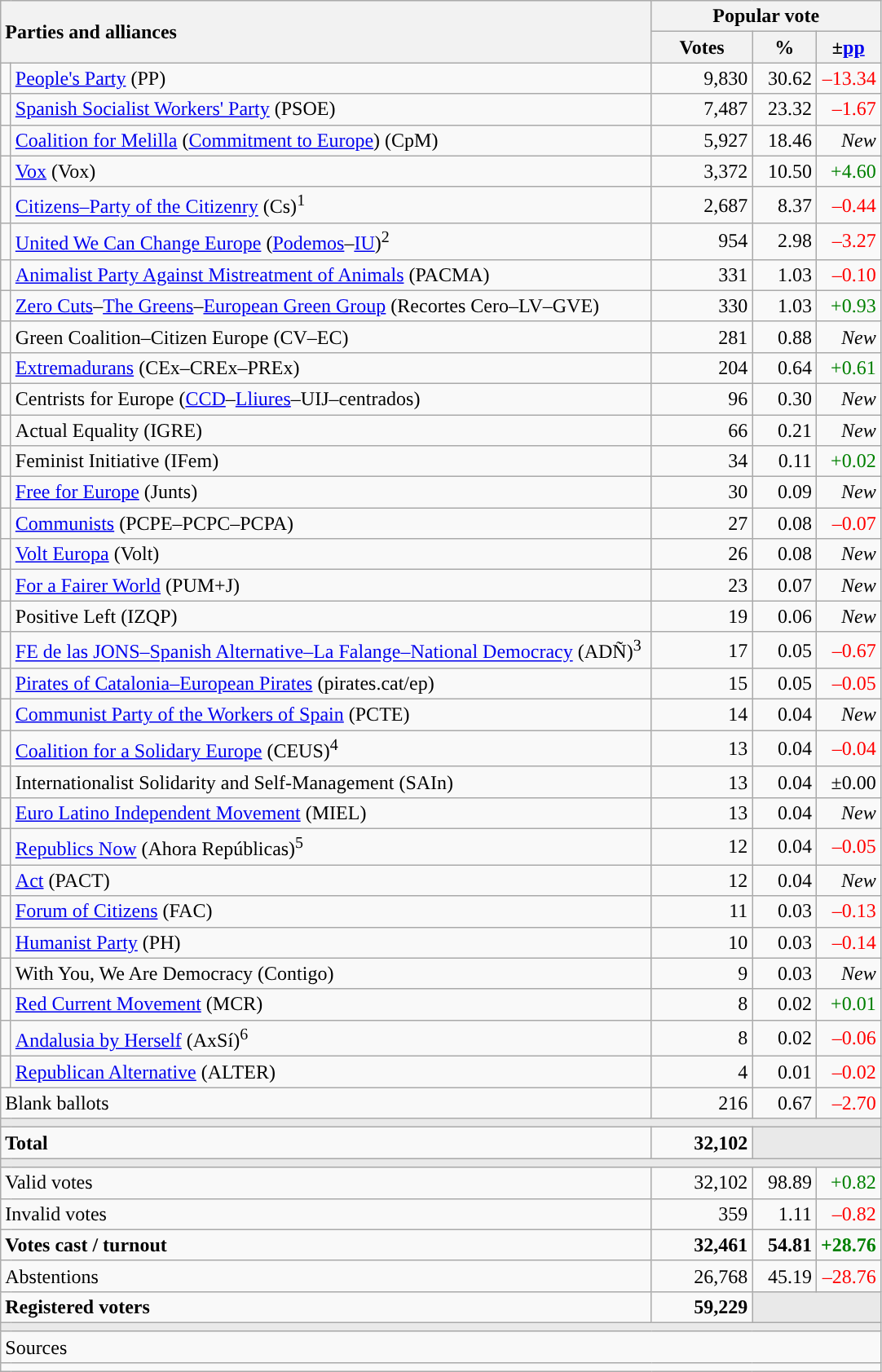<table class="wikitable" style="text-align:right;">
<tr>
<th style="text-align:left;" rowspan="2" colspan="2" width="525">Parties and alliances</th>
<th colspan="3">Popular vote</th>
</tr>
<tr>
<th width="75">Votes</th>
<th width="45">%</th>
<th width="45">±<a href='#'>pp</a></th>
</tr>
<tr>
<td width="1" style="color:inherit;background:"></td>
<td align="left"><a href='#'>People's Party</a> (PP)</td>
<td>9,830</td>
<td>30.62</td>
<td style="color:red;">–13.34</td>
</tr>
<tr>
<td style="color:inherit;background:"></td>
<td align="left"><a href='#'>Spanish Socialist Workers' Party</a> (PSOE)</td>
<td>7,487</td>
<td>23.32</td>
<td style="color:red;">–1.67</td>
</tr>
<tr>
<td style="color:inherit;background:"></td>
<td align="left"><a href='#'>Coalition for Melilla</a> (<a href='#'>Commitment to Europe</a>) (CpM)</td>
<td>5,927</td>
<td>18.46</td>
<td><em>New</em></td>
</tr>
<tr>
<td style="color:inherit;background:"></td>
<td align="left"><a href='#'>Vox</a> (Vox)</td>
<td>3,372</td>
<td>10.50</td>
<td style="color:green;">+4.60</td>
</tr>
<tr>
<td style="color:inherit;background:"></td>
<td align="left"><a href='#'>Citizens–Party of the Citizenry</a> (Cs)<sup>1</sup></td>
<td>2,687</td>
<td>8.37</td>
<td style="color:red;">–0.44</td>
</tr>
<tr>
<td style="color:inherit;background:"></td>
<td align="left"><a href='#'>United We Can Change Europe</a> (<a href='#'>Podemos</a>–<a href='#'>IU</a>)<sup>2</sup></td>
<td>954</td>
<td>2.98</td>
<td style="color:red;">–3.27</td>
</tr>
<tr>
<td style="color:inherit;background:"></td>
<td align="left"><a href='#'>Animalist Party Against Mistreatment of Animals</a> (PACMA)</td>
<td>331</td>
<td>1.03</td>
<td style="color:red;">–0.10</td>
</tr>
<tr>
<td style="color:inherit;background:"></td>
<td align="left"><a href='#'>Zero Cuts</a>–<a href='#'>The Greens</a>–<a href='#'>European Green Group</a> (Recortes Cero–LV–GVE)</td>
<td>330</td>
<td>1.03</td>
<td style="color:green;">+0.93</td>
</tr>
<tr>
<td style="color:inherit;background:"></td>
<td align="left">Green Coalition–Citizen Europe (CV–EC)</td>
<td>281</td>
<td>0.88</td>
<td><em>New</em></td>
</tr>
<tr>
<td style="color:inherit;background:"></td>
<td align="left"><a href='#'>Extremadurans</a> (CEx–CREx–PREx)</td>
<td>204</td>
<td>0.64</td>
<td style="color:green;">+0.61</td>
</tr>
<tr>
<td style="color:inherit;background:"></td>
<td align="left">Centrists for Europe (<a href='#'>CCD</a>–<a href='#'>Lliures</a>–UIJ–centrados)</td>
<td>96</td>
<td>0.30</td>
<td><em>New</em></td>
</tr>
<tr>
<td style="color:inherit;background:"></td>
<td align="left">Actual Equality (IGRE)</td>
<td>66</td>
<td>0.21</td>
<td><em>New</em></td>
</tr>
<tr>
<td style="color:inherit;background:"></td>
<td align="left">Feminist Initiative (IFem)</td>
<td>34</td>
<td>0.11</td>
<td style="color:green;">+0.02</td>
</tr>
<tr>
<td style="color:inherit;background:"></td>
<td align="left"><a href='#'>Free for Europe</a> (Junts)</td>
<td>30</td>
<td>0.09</td>
<td><em>New</em></td>
</tr>
<tr>
<td style="color:inherit;background:"></td>
<td align="left"><a href='#'>Communists</a> (PCPE–PCPC–PCPA)</td>
<td>27</td>
<td>0.08</td>
<td style="color:red;">–0.07</td>
</tr>
<tr>
<td style="color:inherit;background:"></td>
<td align="left"><a href='#'>Volt Europa</a> (Volt)</td>
<td>26</td>
<td>0.08</td>
<td><em>New</em></td>
</tr>
<tr>
<td style="color:inherit;background:"></td>
<td align="left"><a href='#'>For a Fairer World</a> (PUM+J)</td>
<td>23</td>
<td>0.07</td>
<td><em>New</em></td>
</tr>
<tr>
<td style="color:inherit;background:"></td>
<td align="left">Positive Left (IZQP)</td>
<td>19</td>
<td>0.06</td>
<td><em>New</em></td>
</tr>
<tr>
<td style="color:inherit;background:"></td>
<td align="left"><a href='#'>FE de las JONS–Spanish Alternative–La Falange–National Democracy</a> (ADÑ)<sup>3</sup></td>
<td>17</td>
<td>0.05</td>
<td style="color:red;">–0.67</td>
</tr>
<tr>
<td style="color:inherit;background:"></td>
<td align="left"><a href='#'>Pirates of Catalonia–European Pirates</a> (pirates.cat/ep)</td>
<td>15</td>
<td>0.05</td>
<td style="color:red;">–0.05</td>
</tr>
<tr>
<td style="color:inherit;background:"></td>
<td align="left"><a href='#'>Communist Party of the Workers of Spain</a> (PCTE)</td>
<td>14</td>
<td>0.04</td>
<td><em>New</em></td>
</tr>
<tr>
<td style="color:inherit;background:"></td>
<td align="left"><a href='#'>Coalition for a Solidary Europe</a> (CEUS)<sup>4</sup></td>
<td>13</td>
<td>0.04</td>
<td style="color:red;">–0.04</td>
</tr>
<tr>
<td style="color:inherit;background:"></td>
<td align="left">Internationalist Solidarity and Self-Management (SAIn)</td>
<td>13</td>
<td>0.04</td>
<td>±0.00</td>
</tr>
<tr>
<td style="color:inherit;background:"></td>
<td align="left"><a href='#'>Euro Latino Independent Movement</a> (MIEL)</td>
<td>13</td>
<td>0.04</td>
<td><em>New</em></td>
</tr>
<tr>
<td style="color:inherit;background:"></td>
<td align="left"><a href='#'>Republics Now</a> (Ahora Repúblicas)<sup>5</sup></td>
<td>12</td>
<td>0.04</td>
<td style="color:red;">–0.05</td>
</tr>
<tr>
<td style="color:inherit;background:"></td>
<td align="left"><a href='#'>Act</a> (PACT)</td>
<td>12</td>
<td>0.04</td>
<td><em>New</em></td>
</tr>
<tr>
<td style="color:inherit;background:"></td>
<td align="left"><a href='#'>Forum of Citizens</a> (FAC)</td>
<td>11</td>
<td>0.03</td>
<td style="color:red;">–0.13</td>
</tr>
<tr>
<td style="color:inherit;background:"></td>
<td align="left"><a href='#'>Humanist Party</a> (PH)</td>
<td>10</td>
<td>0.03</td>
<td style="color:red;">–0.14</td>
</tr>
<tr>
<td style="color:inherit;background:"></td>
<td align="left">With You, We Are Democracy (Contigo)</td>
<td>9</td>
<td>0.03</td>
<td><em>New</em></td>
</tr>
<tr>
<td style="color:inherit;background:"></td>
<td align="left"><a href='#'>Red Current Movement</a> (MCR)</td>
<td>8</td>
<td>0.02</td>
<td style="color:green;">+0.01</td>
</tr>
<tr>
<td style="color:inherit;background:"></td>
<td align="left"><a href='#'>Andalusia by Herself</a> (AxSí)<sup>6</sup></td>
<td>8</td>
<td>0.02</td>
<td style="color:red;">–0.06</td>
</tr>
<tr>
<td style="color:inherit;background:"></td>
<td align="left"><a href='#'>Republican Alternative</a> (ALTER)</td>
<td>4</td>
<td>0.01</td>
<td style="color:red;">–0.02</td>
</tr>
<tr>
<td align="left" colspan="2">Blank ballots</td>
<td>216</td>
<td>0.67</td>
<td style="color:red;">–2.70</td>
</tr>
<tr>
<td colspan="5" bgcolor="#E9E9E9"></td>
</tr>
<tr style="font-weight:bold;">
<td align="left" colspan="2">Total</td>
<td>32,102</td>
<td bgcolor="#E9E9E9" colspan="2"></td>
</tr>
<tr>
<td colspan="5" bgcolor="#E9E9E9"></td>
</tr>
<tr>
<td align="left" colspan="2">Valid votes</td>
<td>32,102</td>
<td>98.89</td>
<td style="color:green;">+0.82</td>
</tr>
<tr>
<td align="left" colspan="2">Invalid votes</td>
<td>359</td>
<td>1.11</td>
<td style="color:red;">–0.82</td>
</tr>
<tr style="font-weight:bold;">
<td align="left" colspan="2">Votes cast / turnout</td>
<td>32,461</td>
<td>54.81</td>
<td style="color:green;">+28.76</td>
</tr>
<tr>
<td align="left" colspan="2">Abstentions</td>
<td>26,768</td>
<td>45.19</td>
<td style="color:red;">–28.76</td>
</tr>
<tr style="font-weight:bold;">
<td align="left" colspan="2">Registered voters</td>
<td>59,229</td>
<td bgcolor="#E9E9E9" colspan="2"></td>
</tr>
<tr>
<td colspan="5" bgcolor="#E9E9E9"></td>
</tr>
<tr>
<td align="left" colspan="5">Sources</td>
</tr>
<tr>
<td colspan="5" style="text-align:left; max-width:680px;"></td>
</tr>
</table>
